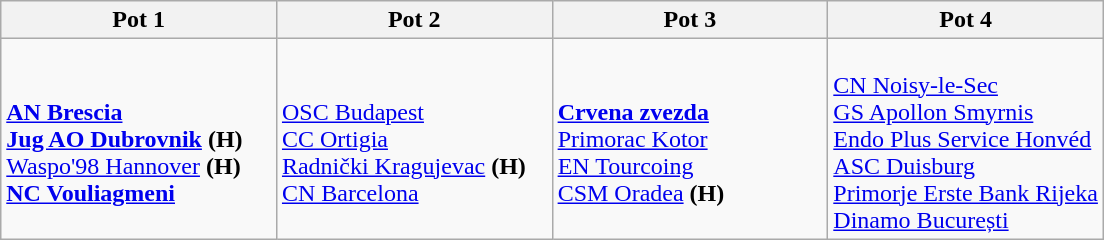<table class="wikitable collapsible">
<tr>
<th width=25%>Pot 1</th>
<th width=25%>Pot 2</th>
<th width=25%>Pot 3</th>
<th width=25%>Pot 4</th>
</tr>
<tr>
<td><br> <strong><a href='#'>AN Brescia</a></strong><br>
 <strong><a href='#'>Jug AO Dubrovnik</a></strong> <strong>(H)</strong><br>
 <a href='#'>Waspo'98 Hannover</a> <strong>(H)</strong><br>
 <strong><a href='#'>NC Vouliagmeni</a></strong></td>
<td><br> <a href='#'>OSC Budapest</a><br>
 <a href='#'>CC Ortigia</a><br>
 <a href='#'>Radnički Kragujevac</a> <strong>(H)</strong><br>
 <a href='#'>CN Barcelona</a></td>
<td><br> <strong><a href='#'>Crvena zvezda</a></strong><br>
 <a href='#'>Primorac Kotor</a><br>
 <a href='#'>EN Tourcoing</a><br>
 <a href='#'>CSM Oradea</a> <strong>(H)</strong></td>
<td><br> <a href='#'>CN Noisy-le-Sec</a><br>
 <a href='#'>GS Apollon Smyrnis</a><br>
 <a href='#'>Endo Plus Service Honvéd</a><br>
 <a href='#'>ASC Duisburg</a><br>
 <a href='#'>Primorje Erste Bank Rijeka</a><br>
 <a href='#'>Dinamo București</a></td>
</tr>
</table>
